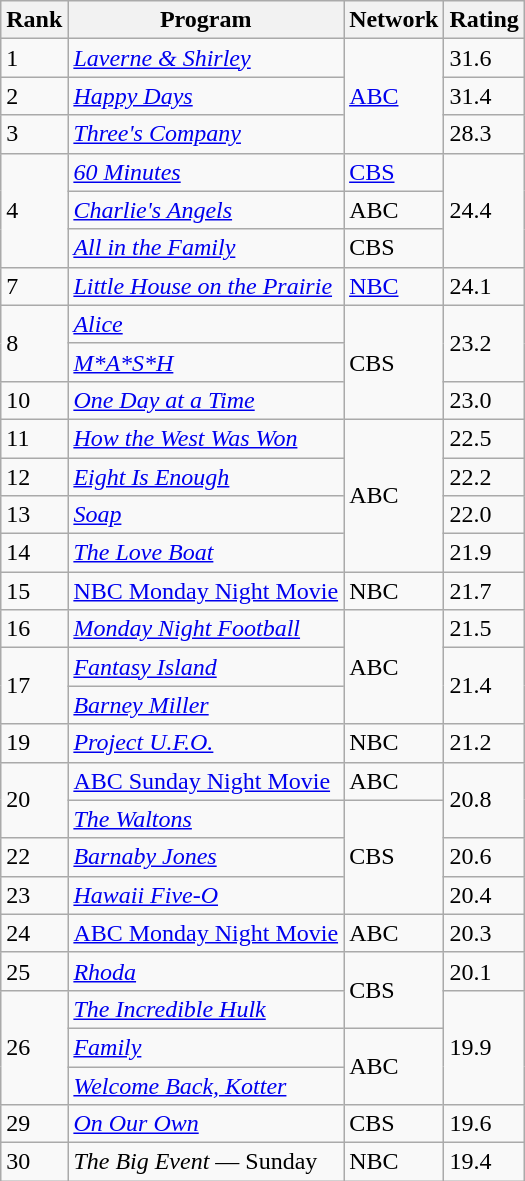<table class="wikitable">
<tr>
<th>Rank</th>
<th>Program</th>
<th>Network</th>
<th>Rating</th>
</tr>
<tr>
<td>1</td>
<td><em><a href='#'>Laverne & Shirley</a></em></td>
<td rowspan="3"><a href='#'>ABC</a></td>
<td>31.6</td>
</tr>
<tr>
<td>2</td>
<td><em><a href='#'>Happy Days</a></em></td>
<td>31.4</td>
</tr>
<tr>
<td>3</td>
<td><em><a href='#'>Three's Company</a></em></td>
<td>28.3</td>
</tr>
<tr>
<td rowspan="3">4</td>
<td><em><a href='#'>60 Minutes</a></em></td>
<td><a href='#'>CBS</a></td>
<td rowspan="3">24.4</td>
</tr>
<tr>
<td><em><a href='#'>Charlie's Angels</a></em></td>
<td>ABC</td>
</tr>
<tr>
<td><em><a href='#'>All in the Family</a></em></td>
<td>CBS</td>
</tr>
<tr>
<td>7</td>
<td><em><a href='#'>Little House on the Prairie</a></em></td>
<td><a href='#'>NBC</a></td>
<td>24.1</td>
</tr>
<tr>
<td rowspan="2">8</td>
<td><em><a href='#'>Alice</a></em></td>
<td rowspan="3">CBS</td>
<td rowspan="2">23.2</td>
</tr>
<tr>
<td><em><a href='#'>M*A*S*H</a></em></td>
</tr>
<tr>
<td>10</td>
<td><em><a href='#'>One Day at a Time</a></em></td>
<td>23.0</td>
</tr>
<tr>
<td>11</td>
<td><em><a href='#'>How the West Was Won</a></em></td>
<td rowspan="4">ABC</td>
<td>22.5</td>
</tr>
<tr>
<td>12</td>
<td><em><a href='#'>Eight Is Enough</a></em></td>
<td>22.2</td>
</tr>
<tr>
<td>13</td>
<td><em><a href='#'>Soap</a></em></td>
<td>22.0</td>
</tr>
<tr>
<td>14</td>
<td><em><a href='#'>The Love Boat</a></em></td>
<td>21.9</td>
</tr>
<tr>
<td>15</td>
<td><a href='#'>NBC Monday Night Movie</a></td>
<td>NBC</td>
<td>21.7</td>
</tr>
<tr>
<td>16</td>
<td><em><a href='#'>Monday Night Football</a></em></td>
<td rowspan="3">ABC</td>
<td>21.5</td>
</tr>
<tr>
<td rowspan="2">17</td>
<td><em><a href='#'>Fantasy Island</a></em></td>
<td rowspan="2">21.4</td>
</tr>
<tr>
<td><em><a href='#'>Barney Miller</a></em></td>
</tr>
<tr>
<td>19</td>
<td><em><a href='#'>Project U.F.O.</a></em></td>
<td>NBC</td>
<td>21.2</td>
</tr>
<tr>
<td rowspan="2">20</td>
<td><a href='#'>ABC Sunday Night Movie</a></td>
<td>ABC</td>
<td rowspan="2">20.8</td>
</tr>
<tr>
<td><em><a href='#'>The Waltons</a></em></td>
<td rowspan="3">CBS</td>
</tr>
<tr>
<td>22</td>
<td><em><a href='#'>Barnaby Jones</a></em></td>
<td>20.6</td>
</tr>
<tr>
<td>23</td>
<td><em><a href='#'>Hawaii Five-O</a></em></td>
<td>20.4</td>
</tr>
<tr>
<td>24</td>
<td><a href='#'>ABC Monday Night Movie</a></td>
<td>ABC</td>
<td>20.3</td>
</tr>
<tr>
<td>25</td>
<td><em><a href='#'>Rhoda</a></em></td>
<td rowspan="2">CBS</td>
<td>20.1</td>
</tr>
<tr>
<td rowspan="3">26</td>
<td><em><a href='#'>The Incredible Hulk</a></em></td>
<td rowspan="3">19.9</td>
</tr>
<tr>
<td><em><a href='#'>Family</a></em></td>
<td rowspan="2">ABC</td>
</tr>
<tr>
<td><em><a href='#'>Welcome Back, Kotter</a></em></td>
</tr>
<tr>
<td>29</td>
<td><em><a href='#'>On Our Own</a></em></td>
<td>CBS</td>
<td>19.6</td>
</tr>
<tr>
<td>30</td>
<td><em>The Big Event</em> — Sunday</td>
<td>NBC</td>
<td>19.4</td>
</tr>
</table>
